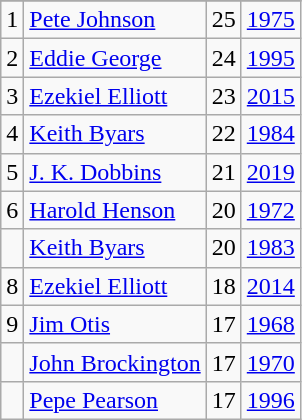<table class="wikitable">
<tr>
</tr>
<tr>
<td>1</td>
<td><a href='#'>Pete Johnson</a></td>
<td>25</td>
<td><a href='#'>1975</a></td>
</tr>
<tr>
<td>2</td>
<td><a href='#'>Eddie George</a></td>
<td>24</td>
<td><a href='#'>1995</a></td>
</tr>
<tr>
<td>3</td>
<td><a href='#'>Ezekiel Elliott</a></td>
<td>23</td>
<td><a href='#'>2015</a></td>
</tr>
<tr>
<td>4</td>
<td><a href='#'>Keith Byars</a></td>
<td>22</td>
<td><a href='#'>1984</a></td>
</tr>
<tr>
<td>5</td>
<td><a href='#'>J. K. Dobbins</a></td>
<td>21</td>
<td><a href='#'>2019</a></td>
</tr>
<tr>
<td>6</td>
<td><a href='#'>Harold Henson</a></td>
<td>20</td>
<td><a href='#'>1972</a></td>
</tr>
<tr>
<td></td>
<td><a href='#'>Keith Byars</a></td>
<td>20</td>
<td><a href='#'>1983</a></td>
</tr>
<tr>
<td>8</td>
<td><a href='#'>Ezekiel Elliott</a></td>
<td>18</td>
<td><a href='#'>2014</a></td>
</tr>
<tr>
<td>9</td>
<td><a href='#'>Jim Otis</a></td>
<td>17</td>
<td><a href='#'>1968</a></td>
</tr>
<tr>
<td></td>
<td><a href='#'>John Brockington</a></td>
<td>17</td>
<td><a href='#'>1970</a></td>
</tr>
<tr>
<td></td>
<td><a href='#'>Pepe Pearson</a></td>
<td>17</td>
<td><a href='#'>1996</a></td>
</tr>
</table>
